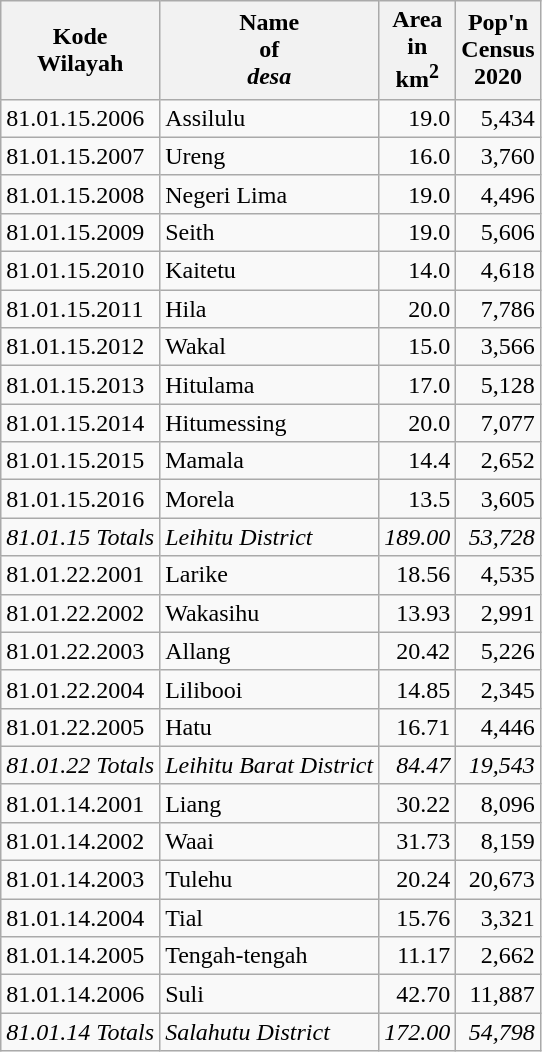<table class="sortable wikitable">
<tr>
<th>Kode <br>Wilayah</th>
<th>Name<br>of<br><em>desa</em></th>
<th>Area <br>in<br>km<sup>2</sup></th>
<th>Pop'n<br>Census<br>2020</th>
</tr>
<tr>
<td>81.01.15.2006</td>
<td>Assilulu</td>
<td align="right">19.0</td>
<td align="right">5,434</td>
</tr>
<tr>
<td>81.01.15.2007</td>
<td>Ureng</td>
<td align="right">16.0</td>
<td align="right">3,760</td>
</tr>
<tr>
<td>81.01.15.2008</td>
<td>Negeri Lima</td>
<td align="right">19.0</td>
<td align="right">4,496</td>
</tr>
<tr>
<td>81.01.15.2009</td>
<td>Seith</td>
<td align="right">19.0</td>
<td align="right">5,606</td>
</tr>
<tr>
<td>81.01.15.2010</td>
<td>Kaitetu</td>
<td align="right">14.0</td>
<td align="right">4,618</td>
</tr>
<tr>
<td>81.01.15.2011</td>
<td>Hila</td>
<td align="right">20.0</td>
<td align="right">7,786</td>
</tr>
<tr>
<td>81.01.15.2012</td>
<td>Wakal</td>
<td align="right">15.0</td>
<td align="right">3,566</td>
</tr>
<tr>
<td>81.01.15.2013</td>
<td>Hitulama</td>
<td align="right">17.0</td>
<td align="right">5,128</td>
</tr>
<tr>
<td>81.01.15.2014</td>
<td>Hitumessing</td>
<td align="right">20.0</td>
<td align="right">7,077</td>
</tr>
<tr>
<td>81.01.15.2015</td>
<td>Mamala</td>
<td align="right">14.4</td>
<td align="right">2,652</td>
</tr>
<tr>
<td>81.01.15.2016</td>
<td>Morela</td>
<td align="right">13.5</td>
<td align="right">3,605</td>
</tr>
<tr>
<td><em>81.01.15 Totals</em></td>
<td><em>Leihitu District</em></td>
<td align="right"><em>189.00</em></td>
<td align="right"><em>53,728</em></td>
</tr>
<tr>
<td>81.01.22.2001</td>
<td>Larike</td>
<td align="right">18.56</td>
<td align="right">4,535</td>
</tr>
<tr>
<td>81.01.22.2002</td>
<td>Wakasihu</td>
<td align="right">13.93</td>
<td align="right">2,991</td>
</tr>
<tr>
<td>81.01.22.2003</td>
<td>Allang</td>
<td align="right">20.42</td>
<td align="right">5,226</td>
</tr>
<tr>
<td>81.01.22.2004</td>
<td>Lilibooi</td>
<td align="right">14.85</td>
<td align="right">2,345</td>
</tr>
<tr>
<td>81.01.22.2005</td>
<td>Hatu</td>
<td align="right">16.71</td>
<td align="right">4,446</td>
</tr>
<tr>
<td><em>81.01.22 Totals</em></td>
<td><em>Leihitu Barat District</em></td>
<td align="right"><em>84.47</em></td>
<td align="right"><em>19,543</em></td>
</tr>
<tr>
<td>81.01.14.2001</td>
<td>Liang</td>
<td align="right">30.22</td>
<td align="right">8,096</td>
</tr>
<tr>
<td>81.01.14.2002</td>
<td>Waai</td>
<td align="right">31.73</td>
<td align="right">8,159</td>
</tr>
<tr>
<td>81.01.14.2003</td>
<td>Tulehu</td>
<td align="right">20.24</td>
<td align="right">20,673</td>
</tr>
<tr>
<td>81.01.14.2004</td>
<td>Tial</td>
<td align="right">15.76</td>
<td align="right">3,321</td>
</tr>
<tr>
<td>81.01.14.2005</td>
<td>Tengah-tengah</td>
<td align="right">11.17</td>
<td align="right">2,662</td>
</tr>
<tr>
<td>81.01.14.2006</td>
<td>Suli</td>
<td align="right">42.70</td>
<td align="right">11,887</td>
</tr>
<tr>
<td><em>81.01.14 Totals</em></td>
<td><em>Salahutu District</em></td>
<td align="right"><em>172.00</em></td>
<td align="right"><em>54,798</em></td>
</tr>
</table>
